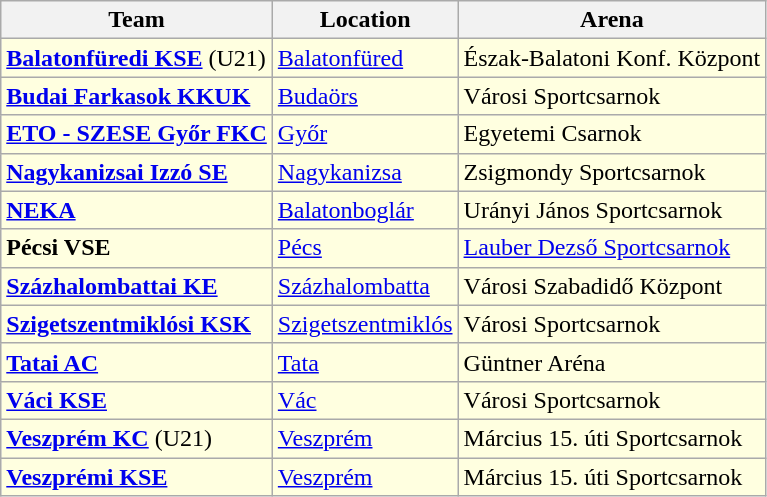<table class="wikitable sortable" style="text-align: left;">
<tr>
<th>Team</th>
<th>Location</th>
<th>Arena</th>
</tr>
<tr bgcolor=ffffe0>
<td><strong><a href='#'>Balatonfüredi KSE</a></strong> (U21)</td>
<td><a href='#'>Balatonfüred</a></td>
<td>Észak-Balatoni Konf. Központ</td>
</tr>
<tr bgcolor=ffffe0>
<td><strong><a href='#'>Budai Farkasok KKUK</a></strong></td>
<td><a href='#'>Budaörs</a></td>
<td>Városi Sportcsarnok</td>
</tr>
<tr bgcolor=ffffe0>
<td><strong><a href='#'>ETO - SZESE Győr FKC</a></strong></td>
<td><a href='#'>Győr</a></td>
<td>Egyetemi Csarnok</td>
</tr>
<tr bgcolor=ffffe0>
<td><strong><a href='#'>Nagykanizsai Izzó SE</a></strong></td>
<td><a href='#'>Nagykanizsa</a></td>
<td>Zsigmondy Sportcsarnok</td>
</tr>
<tr bgcolor=ffffe0>
<td><strong><a href='#'>NEKA</a></strong></td>
<td><a href='#'>Balatonboglár</a></td>
<td>Urányi János Sportcsarnok</td>
</tr>
<tr bgcolor=ffffe0>
<td><strong>Pécsi VSE</strong></td>
<td><a href='#'>Pécs</a></td>
<td><a href='#'>Lauber Dezső Sportcsarnok</a></td>
</tr>
<tr bgcolor=ffffe0>
<td><strong><a href='#'>Százhalombattai KE</a></strong></td>
<td><a href='#'>Százhalombatta</a></td>
<td>Városi Szabadidő Központ</td>
</tr>
<tr bgcolor=ffffe0>
<td><strong><a href='#'>Szigetszentmiklósi KSK</a></strong></td>
<td><a href='#'>Szigetszentmiklós</a></td>
<td>Városi Sportcsarnok</td>
</tr>
<tr bgcolor=ffffe0>
<td><strong><a href='#'>Tatai AC</a></strong></td>
<td><a href='#'>Tata</a></td>
<td>Güntner Aréna</td>
</tr>
<tr bgcolor=ffffe0>
<td><strong><a href='#'>Váci KSE</a></strong></td>
<td><a href='#'>Vác</a></td>
<td>Városi Sportcsarnok</td>
</tr>
<tr bgcolor=ffffe0>
<td><strong><a href='#'>Veszprém KC</a></strong> (U21)</td>
<td><a href='#'>Veszprém</a></td>
<td>Március 15. úti Sportcsarnok</td>
</tr>
<tr bgcolor=ffffe0>
<td><strong><a href='#'>Veszprémi KSE</a></strong></td>
<td><a href='#'>Veszprém</a></td>
<td>Március 15. úti Sportcsarnok</td>
</tr>
</table>
